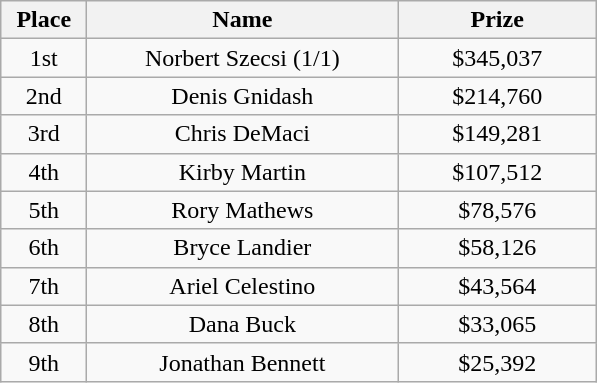<table class="wikitable">
<tr>
<th width="50">Place</th>
<th width="200">Name</th>
<th width="125">Prize</th>
</tr>
<tr>
<td align = "center">1st</td>
<td align = "center">Norbert Szecsi (1/1)</td>
<td align = "center">$345,037</td>
</tr>
<tr>
<td align = "center">2nd</td>
<td align = "center">Denis Gnidash</td>
<td align = "center">$214,760</td>
</tr>
<tr>
<td align = "center">3rd</td>
<td align = "center">Chris DeMaci</td>
<td align = "center">$149,281</td>
</tr>
<tr>
<td align = "center">4th</td>
<td align = "center">Kirby Martin</td>
<td align = "center">$107,512</td>
</tr>
<tr>
<td align = "center">5th</td>
<td align = "center">Rory Mathews</td>
<td align = "center">$78,576</td>
</tr>
<tr>
<td align = "center">6th</td>
<td align = "center">Bryce Landier</td>
<td align = "center">$58,126</td>
</tr>
<tr>
<td align = "center">7th</td>
<td align = "center">Ariel Celestino</td>
<td align = "center">$43,564</td>
</tr>
<tr>
<td align = "center">8th</td>
<td align = "center">Dana Buck</td>
<td align = "center">$33,065</td>
</tr>
<tr>
<td align = "center">9th</td>
<td align = "center">Jonathan Bennett</td>
<td align = "center">$25,392</td>
</tr>
</table>
